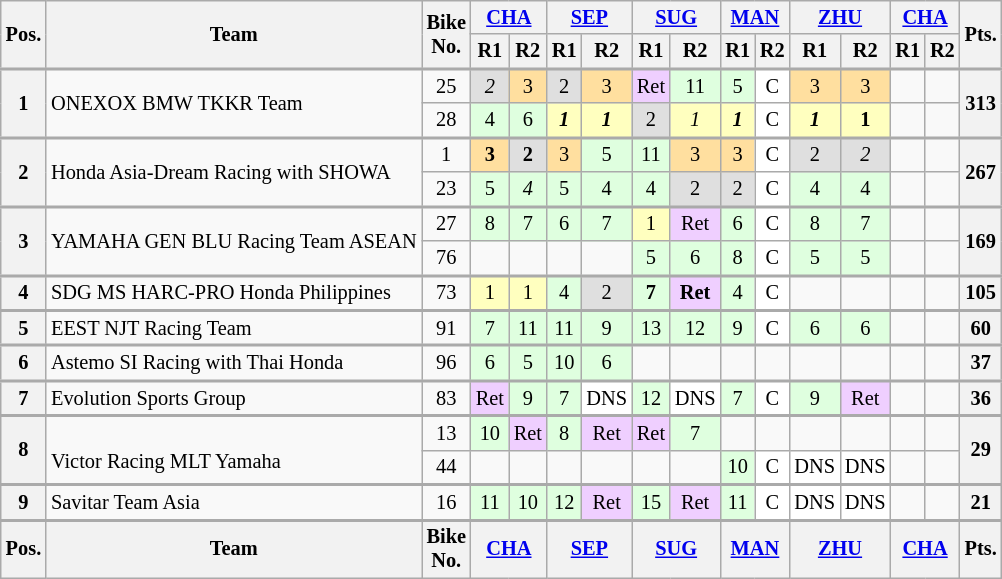<table class="wikitable" style="font-size:85%; text-align:center;">
<tr>
<th rowspan=2>Pos.</th>
<th rowspan=2>Team</th>
<th rowspan=2>Bike<br>No.</th>
<th colspan=2><a href='#'>CHA</a><br></th>
<th colspan=2><a href='#'>SEP</a><br></th>
<th colspan=2><a href='#'>SUG</a><br></th>
<th colspan=2><a href='#'>MAN</a><br></th>
<th colspan=2><a href='#'>ZHU</a><br></th>
<th colspan=2><a href='#'>CHA</a><br></th>
<th rowspan=2>Pts.</th>
</tr>
<tr>
<th>R1</th>
<th>R2</th>
<th>R1</th>
<th>R2</th>
<th>R1</th>
<th>R2</th>
<th>R1</th>
<th>R2</th>
<th>R1</th>
<th>R2</th>
<th>R1</th>
<th>R2</th>
</tr>
<tr style="border-top:2px solid #aaaaaa">
<th rowspan=2>1</th>
<td rowspan=2 align=left>ONEXOX BMW TKKR Team</td>
<td>25</td>
<td style="background:#dfdfdf;"><em>2</em></td>
<td style="background:#ffdf9f;">3</td>
<td style="background:#dfdfdf;">2</td>
<td style="background:#ffdf9f;">3</td>
<td style="background:#efcfff;">Ret</td>
<td style="background:#dfffdf;">11</td>
<td style="background:#dfffdf;">5</td>
<td style="background:#ffffff;">C</td>
<td style="background:#ffdf9f;">3</td>
<td style="background:#ffdf9f;">3</td>
<td style="background:#;"></td>
<td style="background:#;"></td>
<th rowspan=2>313</th>
</tr>
<tr>
<td>28</td>
<td style="background:#dfffdf;">4</td>
<td style="background:#dfffdf;">6</td>
<td style="background:#ffffbf;"><strong><em>1</em></strong></td>
<td style="background:#ffffbf;"><strong><em>1</em></strong></td>
<td style="background:#dfdfdf;">2</td>
<td style="background:#ffffbf;"><em>1</em></td>
<td style="background:#ffffbf;"><strong><em>1</em></strong></td>
<td style="background:#ffffff;">C</td>
<td style="background:#ffffbf;"><strong><em>1</em></strong></td>
<td style="background:#ffffbf;"><strong>1</strong></td>
<td style="background:#;"></td>
<td style="background:#;"></td>
</tr>
<tr style="border-top:2px solid #aaaaaa">
<th rowspan=2>2</th>
<td rowspan=2 align=left>Honda Asia-Dream Racing with SHOWA</td>
<td>1</td>
<td style="background:#ffdf9f;"><strong>3</strong></td>
<td style="background:#dfdfdf;"><strong>2</strong></td>
<td style="background:#ffdf9f;">3</td>
<td style="background:#dfffdf;">5</td>
<td style="background:#dfffdf;">11</td>
<td style="background:#ffdf9f;">3</td>
<td style="background:#ffdf9f;">3</td>
<td style="background:#ffffff;">C</td>
<td style="background:#dfdfdf;">2</td>
<td style="background:#dfdfdf;"><em>2</em></td>
<td style="background:#;"></td>
<td style="background:#;"></td>
<th rowspan=2>267</th>
</tr>
<tr>
<td>23</td>
<td style="background:#dfffdf;">5</td>
<td style="background:#dfffdf;"><em>4</em></td>
<td style="background:#dfffdf;">5</td>
<td style="background:#dfffdf;">4</td>
<td style="background:#dfffdf;">4</td>
<td style="background:#dfdfdf;">2</td>
<td style="background:#dfdfdf;">2</td>
<td style="background:#ffffff;">C</td>
<td style="background:#dfffdf;">4</td>
<td style="background:#dfffdf;">4</td>
<td style="background:#;"></td>
<td style="background:#;"></td>
</tr>
<tr style="border-top:2px solid #aaaaaa">
<th rowspan=2>3</th>
<td rowspan=2 align=left>YAMAHA GEN BLU Racing Team ASEAN</td>
<td>27</td>
<td style="background:#dfffdf;">8</td>
<td style="background:#dfffdf;">7</td>
<td style="background:#dfffdf;">6</td>
<td style="background:#dfffdf;">7</td>
<td style="background:#ffffbf;">1</td>
<td style="background:#efcfff;">Ret</td>
<td style="background:#dfffdf;">6</td>
<td style="background:#ffffff;">C</td>
<td style="background:#dfffdf;">8</td>
<td style="background:#dfffdf;">7</td>
<td style="background:#;"></td>
<td style="background:#;"></td>
<th rowspan=2>169</th>
</tr>
<tr>
<td>76</td>
<td style="background:#;"></td>
<td style="background:#;"></td>
<td style="background:#;"></td>
<td style="background:#;"></td>
<td style="background:#dfffdf;">5</td>
<td style="background:#dfffdf;">6</td>
<td style="background:#dfffdf;">8</td>
<td style="background:#ffffff;">C</td>
<td style="background:#dfffdf;">5</td>
<td style="background:#dfffdf;">5</td>
<td style="background:#;"></td>
<td style="background:#;"></td>
</tr>
<tr style="border-top:2px solid #aaaaaa">
<th>4</th>
<td align=left>SDG MS HARC-PRO Honda Philippines</td>
<td>73</td>
<td style="background:#ffffbf;">1</td>
<td style="background:#ffffbf;">1</td>
<td style="background:#dfffdf;">4</td>
<td style="background:#dfdfdf;">2</td>
<td style="background:#dfffdf;"><strong>7</strong></td>
<td style="background:#efcfff;"><strong>Ret</strong></td>
<td style="background:#dfffdf;">4</td>
<td style="background:#ffffff;">C</td>
<td style="background:#;"></td>
<td style="background:#;"></td>
<td style="background:#;"></td>
<td style="background:#;"></td>
<th>105</th>
</tr>
<tr style="border-top:2px solid #aaaaaa">
<th>5</th>
<td align=left>EEST NJT Racing Team</td>
<td>91</td>
<td style="background:#dfffdf;">7</td>
<td style="background:#dfffdf;">11</td>
<td style="background:#dfffdf;">11</td>
<td style="background:#dfffdf;">9</td>
<td style="background:#dfffdf;">13</td>
<td style="background:#dfffdf;">12</td>
<td style="background:#dfffdf;">9</td>
<td style="background:#ffffff;">C</td>
<td style="background:#dfffdf;">6</td>
<td style="background:#dfffdf;">6</td>
<td style="background:#;"></td>
<td style="background:#;"></td>
<th>60</th>
</tr>
<tr style="border-top:2px solid #aaaaaa">
<th>6</th>
<td align=left>Astemo SI Racing with Thai Honda</td>
<td>96</td>
<td style="background:#dfffdf;">6</td>
<td style="background:#dfffdf;">5</td>
<td style="background:#dfffdf;">10</td>
<td style="background:#dfffdf;">6</td>
<td style="background:#;"></td>
<td style="background:#;"></td>
<td style="background:#;"></td>
<td style="background:#;"></td>
<td style="background:#;"></td>
<td style="background:#;"></td>
<td style="background:#;"></td>
<td style="background:#;"></td>
<th>37</th>
</tr>
<tr style="border-top:2px solid #aaaaaa">
<th>7</th>
<td align=left>Evolution Sports Group</td>
<td>83</td>
<td style="background:#efcfff;">Ret</td>
<td style="background:#dfffdf;">9</td>
<td style="background:#dfffdf;">7</td>
<td style="background:#ffffff;">DNS</td>
<td style="background:#dfffdf;">12</td>
<td style="background:#ffffff;">DNS</td>
<td style="background:#dfffdf;">7</td>
<td style="background:#ffffff;">C</td>
<td style="background:#dfffdf;">9</td>
<td style="background:#efcfff;">Ret</td>
<td style="background:#;"></td>
<td style="background:#;"></td>
<th>36</th>
</tr>
<tr style="border-top:2px solid #aaaaaa">
<th rowspan=2>8</th>
<td rowspan=2 align=left><br>Victor Racing MLT Yamaha</td>
<td>13</td>
<td style="background:#dfffdf;">10</td>
<td style="background:#efcfff;">Ret</td>
<td style="background:#dfffdf;">8</td>
<td style="background:#efcfff;">Ret</td>
<td style="background:#efcfff;">Ret</td>
<td style="background:#dfffdf;">7</td>
<td style="background:#;"></td>
<td style="background:#;"></td>
<td style="background:#;"></td>
<td style="background:#;"></td>
<td style="background:#;"></td>
<td style="background:#;"></td>
<th rowspan=2>29</th>
</tr>
<tr>
<td>44</td>
<td style="background:#;"></td>
<td style="background:#;"></td>
<td style="background:#;"></td>
<td style="background:#;"></td>
<td style="background:#;"></td>
<td style="background:#;"></td>
<td style="background:#dfffdf;">10</td>
<td style="background:#ffffff;">C</td>
<td style="background:#ffffff;">DNS</td>
<td style="background:#ffffff;">DNS</td>
<td style="background:#;"></td>
<td style="background:#;"></td>
</tr>
<tr style="border-top:2px solid #aaaaaa">
<th>9</th>
<td align=left>Savitar Team Asia</td>
<td>16</td>
<td style="background:#dfffdf;">11</td>
<td style="background:#dfffdf;">10</td>
<td style="background:#dfffdf;">12</td>
<td style="background:#efcfff;">Ret</td>
<td style="background:#dfffdf;">15</td>
<td style="background:#efcfff;">Ret</td>
<td style="background:#dfffdf;">11</td>
<td style="background:#ffffff;">C</td>
<td style="background:#ffffff;">DNS</td>
<td style="background:#ffffff;">DNS</td>
<td style="background:#;"></td>
<td style="background:#;"></td>
<th>21</th>
</tr>
<tr style="border-top:2px solid #aaaaaa">
<th>Pos.</th>
<th>Team</th>
<th>Bike<br>No.</th>
<th colspan=2><a href='#'>CHA</a><br></th>
<th colspan=2><a href='#'>SEP</a><br></th>
<th colspan=2><a href='#'>SUG</a><br></th>
<th colspan=2><a href='#'>MAN</a><br></th>
<th colspan=2><a href='#'>ZHU</a><br></th>
<th colspan=2><a href='#'>CHA</a><br></th>
<th rowspan=2>Pts.</th>
</tr>
</table>
